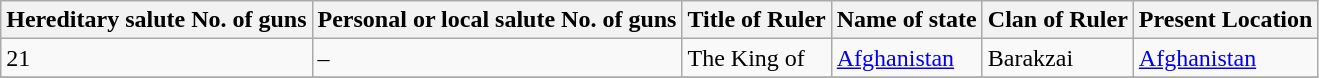<table class="wikitable">
<tr>
<th>Hereditary salute No. of guns</th>
<th>Personal or local salute No. of guns</th>
<th>Title of Ruler</th>
<th>Name of state</th>
<th>Clan of Ruler</th>
<th>Present Location</th>
</tr>
<tr>
<td>21</td>
<td>–</td>
<td>The King of</td>
<td> <a href='#'>Afghanistan</a></td>
<td>Barakzai</td>
<td><a href='#'>Afghanistan</a></td>
</tr>
<tr>
</tr>
</table>
